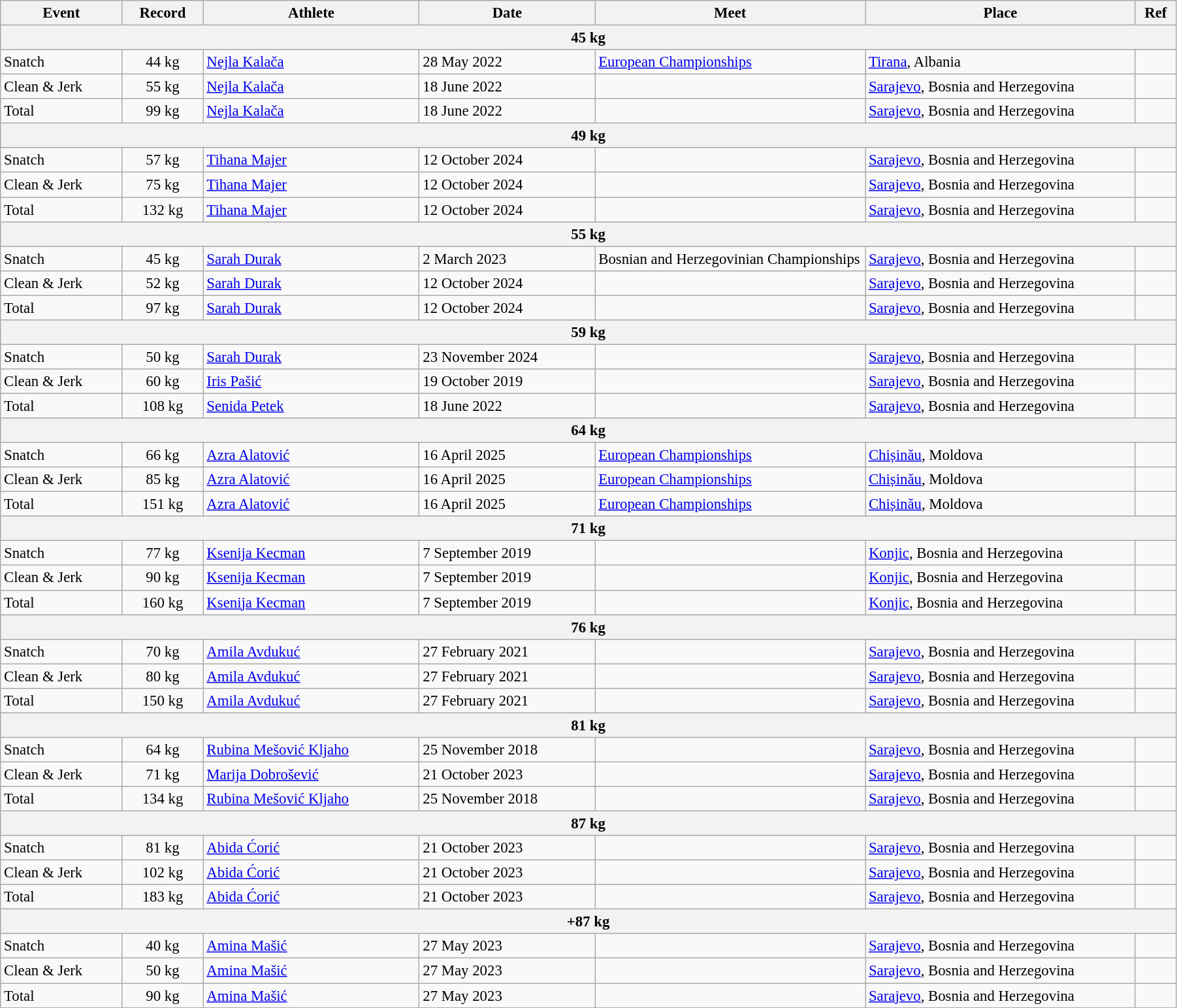<table class="wikitable" style="font-size:95%; width: 95%;">
<tr>
<th width=9%>Event</th>
<th width=6%>Record</th>
<th width=16%>Athlete</th>
<th width=13%>Date</th>
<th width=20%>Meet</th>
<th width=20%>Place</th>
<th width=3%>Ref</th>
</tr>
<tr bgcolor="#DDDDDD">
<th colspan="7">45 kg</th>
</tr>
<tr>
<td>Snatch</td>
<td align="center">44 kg</td>
<td><a href='#'>Nejla Kalača</a></td>
<td>28 May 2022</td>
<td><a href='#'>European Championships</a></td>
<td><a href='#'>Tirana</a>, Albania</td>
<td></td>
</tr>
<tr>
<td>Clean & Jerk</td>
<td align="center">55 kg</td>
<td><a href='#'>Nejla Kalača</a></td>
<td>18 June 2022</td>
<td></td>
<td><a href='#'>Sarajevo</a>, Bosnia and Herzegovina</td>
<td></td>
</tr>
<tr>
<td>Total</td>
<td align="center">99 kg</td>
<td><a href='#'>Nejla Kalača</a></td>
<td>18 June 2022</td>
<td></td>
<td><a href='#'>Sarajevo</a>, Bosnia and Herzegovina</td>
<td></td>
</tr>
<tr bgcolor="#DDDDDD">
<th colspan="7">49 kg</th>
</tr>
<tr>
<td>Snatch</td>
<td align="center">57 kg</td>
<td><a href='#'>Tihana Majer</a></td>
<td>12 October 2024</td>
<td></td>
<td><a href='#'>Sarajevo</a>, Bosnia and Herzegovina</td>
<td></td>
</tr>
<tr>
<td>Clean & Jerk</td>
<td align="center">75 kg</td>
<td><a href='#'>Tihana Majer</a></td>
<td>12 October 2024</td>
<td></td>
<td><a href='#'>Sarajevo</a>, Bosnia and Herzegovina</td>
<td></td>
</tr>
<tr>
<td>Total</td>
<td align="center">132 kg</td>
<td><a href='#'>Tihana Majer</a></td>
<td>12 October 2024</td>
<td></td>
<td><a href='#'>Sarajevo</a>, Bosnia and Herzegovina</td>
<td></td>
</tr>
<tr bgcolor="#DDDDDD">
<th colspan="7">55 kg</th>
</tr>
<tr>
<td>Snatch</td>
<td align="center">45 kg</td>
<td><a href='#'>Sarah Durak</a></td>
<td>2 March 2023</td>
<td>Bosnian and Herzegovinian Championships</td>
<td><a href='#'>Sarajevo</a>, Bosnia and Herzegovina</td>
<td></td>
</tr>
<tr>
<td>Clean & Jerk</td>
<td align="center">52 kg</td>
<td><a href='#'>Sarah Durak</a></td>
<td>12 October 2024</td>
<td></td>
<td><a href='#'>Sarajevo</a>, Bosnia and Herzegovina</td>
<td></td>
</tr>
<tr>
<td>Total</td>
<td align="center">97 kg</td>
<td><a href='#'>Sarah Durak</a></td>
<td>12 October 2024</td>
<td></td>
<td><a href='#'>Sarajevo</a>, Bosnia and Herzegovina</td>
<td></td>
</tr>
<tr bgcolor="#DDDDDD">
<th colspan="7">59 kg</th>
</tr>
<tr>
<td>Snatch</td>
<td align="center">50 kg</td>
<td><a href='#'>Sarah Durak</a></td>
<td>23 November 2024</td>
<td></td>
<td><a href='#'>Sarajevo</a>, Bosnia and Herzegovina</td>
<td></td>
</tr>
<tr>
<td>Clean & Jerk</td>
<td align="center">60 kg</td>
<td><a href='#'>Iris Pašić</a></td>
<td>19 October 2019</td>
<td></td>
<td><a href='#'>Sarajevo</a>, Bosnia and Herzegovina</td>
<td></td>
</tr>
<tr>
<td>Total</td>
<td align="center">108 kg</td>
<td><a href='#'>Senida Petek</a></td>
<td>18 June 2022</td>
<td></td>
<td><a href='#'>Sarajevo</a>, Bosnia and Herzegovina</td>
<td></td>
</tr>
<tr bgcolor="#DDDDDD">
<th colspan="7">64 kg</th>
</tr>
<tr>
<td>Snatch</td>
<td align="center">66 kg</td>
<td><a href='#'>Azra Alatović</a></td>
<td>16 April 2025</td>
<td><a href='#'>European Championships</a></td>
<td><a href='#'>Chișinău</a>, Moldova</td>
<td></td>
</tr>
<tr>
<td>Clean & Jerk</td>
<td align="center">85 kg</td>
<td><a href='#'>Azra Alatović</a></td>
<td>16 April 2025</td>
<td><a href='#'>European Championships</a></td>
<td><a href='#'>Chișinău</a>, Moldova</td>
<td></td>
</tr>
<tr>
<td>Total</td>
<td align="center">151 kg</td>
<td><a href='#'>Azra Alatović</a></td>
<td>16 April 2025</td>
<td><a href='#'>European Championships</a></td>
<td><a href='#'>Chișinău</a>, Moldova</td>
<td></td>
</tr>
<tr bgcolor="#DDDDDD">
<th colspan="7">71 kg</th>
</tr>
<tr>
<td>Snatch</td>
<td align="center">77 kg</td>
<td><a href='#'>Ksenija Kecman</a></td>
<td>7 September 2019</td>
<td></td>
<td><a href='#'>Konjic</a>, Bosnia and Herzegovina</td>
<td></td>
</tr>
<tr>
<td>Clean & Jerk</td>
<td align="center">90 kg</td>
<td><a href='#'>Ksenija Kecman</a></td>
<td>7 September 2019</td>
<td></td>
<td><a href='#'>Konjic</a>, Bosnia and Herzegovina</td>
<td></td>
</tr>
<tr>
<td>Total</td>
<td align="center">160 kg</td>
<td><a href='#'>Ksenija Kecman</a></td>
<td>7 September 2019</td>
<td></td>
<td><a href='#'>Konjic</a>, Bosnia and Herzegovina</td>
<td></td>
</tr>
<tr bgcolor="#DDDDDD">
<th colspan="7">76 kg</th>
</tr>
<tr>
<td>Snatch</td>
<td align="center">70 kg</td>
<td><a href='#'>Amila Avdukuć</a></td>
<td>27 February 2021</td>
<td></td>
<td><a href='#'>Sarajevo</a>, Bosnia and Herzegovina</td>
<td></td>
</tr>
<tr>
<td>Clean & Jerk</td>
<td align="center">80 kg</td>
<td><a href='#'>Amila Avdukuć</a></td>
<td>27 February 2021</td>
<td></td>
<td><a href='#'>Sarajevo</a>, Bosnia and Herzegovina</td>
<td></td>
</tr>
<tr>
<td>Total</td>
<td align="center">150 kg</td>
<td><a href='#'>Amila Avdukuć</a></td>
<td>27 February 2021</td>
<td></td>
<td><a href='#'>Sarajevo</a>, Bosnia and Herzegovina</td>
<td></td>
</tr>
<tr bgcolor="#DDDDDD">
<th colspan="7">81 kg</th>
</tr>
<tr>
<td>Snatch</td>
<td align="center">64 kg</td>
<td><a href='#'>Rubina Mešović Kljaho</a></td>
<td>25 November 2018</td>
<td></td>
<td><a href='#'>Sarajevo</a>, Bosnia and Herzegovina</td>
<td></td>
</tr>
<tr>
<td>Clean & Jerk</td>
<td align="center">71 kg</td>
<td><a href='#'>Marija Dobrošević</a></td>
<td>21 October 2023</td>
<td></td>
<td><a href='#'>Sarajevo</a>, Bosnia and Herzegovina</td>
<td></td>
</tr>
<tr>
<td>Total</td>
<td align="center">134 kg</td>
<td><a href='#'>Rubina Mešović Kljaho</a></td>
<td>25 November 2018</td>
<td></td>
<td><a href='#'>Sarajevo</a>, Bosnia and Herzegovina</td>
<td></td>
</tr>
<tr bgcolor="#DDDDDD">
<th colspan="7">87 kg</th>
</tr>
<tr>
<td>Snatch</td>
<td align="center">81 kg</td>
<td><a href='#'>Abida Ćorić</a></td>
<td>21 October 2023</td>
<td></td>
<td><a href='#'>Sarajevo</a>, Bosnia and Herzegovina</td>
<td></td>
</tr>
<tr>
<td>Clean & Jerk</td>
<td align="center">102 kg</td>
<td><a href='#'>Abida Ćorić</a></td>
<td>21 October 2023</td>
<td></td>
<td><a href='#'>Sarajevo</a>, Bosnia and Herzegovina</td>
<td></td>
</tr>
<tr>
<td>Total</td>
<td align="center">183 kg</td>
<td><a href='#'>Abida Ćorić</a></td>
<td>21 October 2023</td>
<td></td>
<td><a href='#'>Sarajevo</a>, Bosnia and Herzegovina</td>
<td></td>
</tr>
<tr bgcolor="#DDDDDD">
<th colspan="7">+87 kg</th>
</tr>
<tr>
<td>Snatch</td>
<td align="center">40 kg</td>
<td><a href='#'>Amina Mašić</a></td>
<td>27 May 2023</td>
<td></td>
<td><a href='#'>Sarajevo</a>, Bosnia and Herzegovina</td>
<td></td>
</tr>
<tr>
<td>Clean & Jerk</td>
<td align="center">50 kg</td>
<td><a href='#'>Amina Mašić</a></td>
<td>27 May 2023</td>
<td></td>
<td><a href='#'>Sarajevo</a>, Bosnia and Herzegovina</td>
<td></td>
</tr>
<tr>
<td>Total</td>
<td align="center">90 kg</td>
<td><a href='#'>Amina Mašić</a></td>
<td>27 May 2023</td>
<td></td>
<td><a href='#'>Sarajevo</a>, Bosnia and Herzegovina</td>
<td></td>
</tr>
</table>
